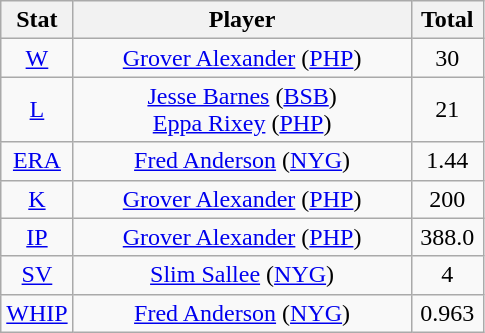<table class="wikitable" style="text-align:center;">
<tr>
<th style="width:15%;">Stat</th>
<th>Player</th>
<th style="width:15%;">Total</th>
</tr>
<tr>
<td><a href='#'>W</a></td>
<td><a href='#'>Grover Alexander</a> (<a href='#'>PHP</a>)</td>
<td>30</td>
</tr>
<tr>
<td><a href='#'>L</a></td>
<td><a href='#'>Jesse Barnes</a> (<a href='#'>BSB</a>)<br><a href='#'>Eppa Rixey</a> (<a href='#'>PHP</a>)</td>
<td>21</td>
</tr>
<tr>
<td><a href='#'>ERA</a></td>
<td><a href='#'>Fred Anderson</a> (<a href='#'>NYG</a>)</td>
<td>1.44</td>
</tr>
<tr>
<td><a href='#'>K</a></td>
<td><a href='#'>Grover Alexander</a> (<a href='#'>PHP</a>)</td>
<td>200</td>
</tr>
<tr>
<td><a href='#'>IP</a></td>
<td><a href='#'>Grover Alexander</a> (<a href='#'>PHP</a>)</td>
<td>388.0</td>
</tr>
<tr>
<td><a href='#'>SV</a></td>
<td><a href='#'>Slim Sallee</a> (<a href='#'>NYG</a>)</td>
<td>4</td>
</tr>
<tr>
<td><a href='#'>WHIP</a></td>
<td><a href='#'>Fred Anderson</a> (<a href='#'>NYG</a>)</td>
<td>0.963</td>
</tr>
</table>
